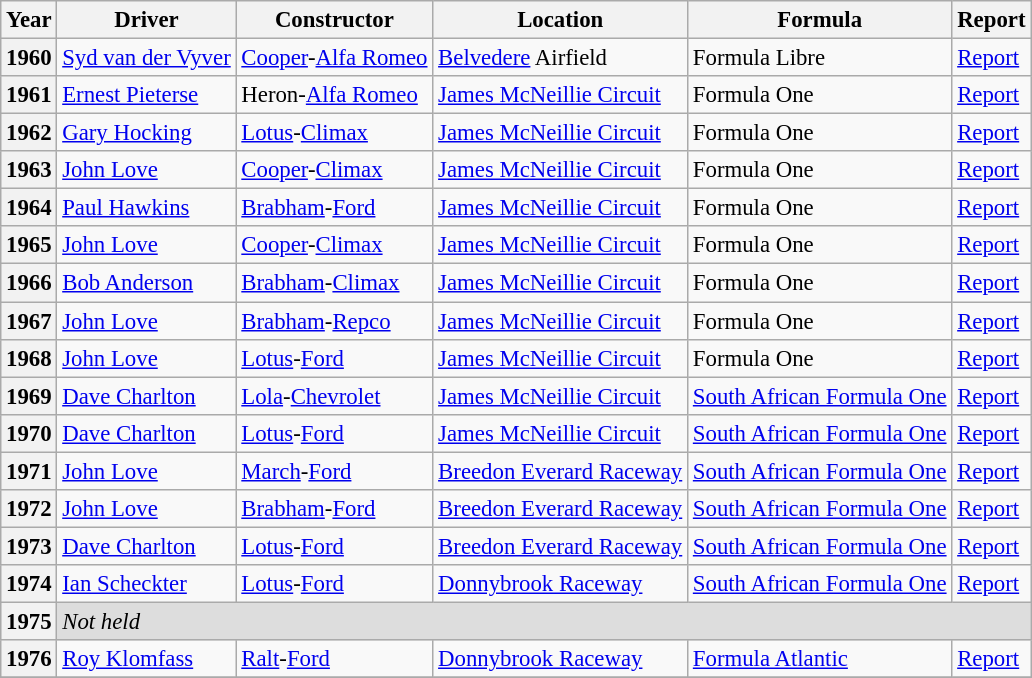<table class="wikitable" style="font-size: 95%;">
<tr>
<th>Year</th>
<th>Driver</th>
<th>Constructor</th>
<th>Location</th>
<th>Formula</th>
<th>Report</th>
</tr>
<tr>
<th>1960</th>
<td> <a href='#'>Syd van der Vyver</a></td>
<td><a href='#'>Cooper</a>-<a href='#'>Alfa Romeo</a></td>
<td><a href='#'>Belvedere</a> Airfield</td>
<td>Formula Libre</td>
<td><a href='#'>Report</a></td>
</tr>
<tr>
<th>1961</th>
<td> <a href='#'>Ernest Pieterse</a></td>
<td>Heron-<a href='#'>Alfa Romeo</a></td>
<td><a href='#'>James McNeillie Circuit</a></td>
<td>Formula One</td>
<td><a href='#'>Report</a></td>
</tr>
<tr>
<th>1962</th>
<td> <a href='#'>Gary Hocking</a></td>
<td><a href='#'>Lotus</a>-<a href='#'>Climax</a></td>
<td><a href='#'>James McNeillie Circuit</a></td>
<td>Formula One</td>
<td><a href='#'>Report</a></td>
</tr>
<tr>
<th>1963</th>
<td> <a href='#'>John Love</a></td>
<td><a href='#'>Cooper</a>-<a href='#'>Climax</a></td>
<td><a href='#'>James McNeillie Circuit</a></td>
<td>Formula One</td>
<td><a href='#'>Report</a></td>
</tr>
<tr>
<th>1964</th>
<td> <a href='#'>Paul Hawkins</a></td>
<td><a href='#'>Brabham</a>-<a href='#'>Ford</a></td>
<td><a href='#'>James McNeillie Circuit</a></td>
<td>Formula One</td>
<td><a href='#'>Report</a></td>
</tr>
<tr>
<th>1965</th>
<td> <a href='#'>John Love</a></td>
<td><a href='#'>Cooper</a>-<a href='#'>Climax</a></td>
<td><a href='#'>James McNeillie Circuit</a></td>
<td>Formula One</td>
<td><a href='#'>Report</a></td>
</tr>
<tr>
<th>1966</th>
<td> <a href='#'>Bob Anderson</a></td>
<td><a href='#'>Brabham</a>-<a href='#'>Climax</a></td>
<td><a href='#'>James McNeillie Circuit</a></td>
<td>Formula One</td>
<td><a href='#'>Report</a></td>
</tr>
<tr>
<th>1967</th>
<td> <a href='#'>John Love</a></td>
<td><a href='#'>Brabham</a>-<a href='#'>Repco</a></td>
<td><a href='#'>James McNeillie Circuit</a></td>
<td>Formula One</td>
<td><a href='#'>Report</a></td>
</tr>
<tr>
<th>1968</th>
<td> <a href='#'>John Love</a></td>
<td><a href='#'>Lotus</a>-<a href='#'>Ford</a></td>
<td><a href='#'>James McNeillie Circuit</a></td>
<td>Formula One</td>
<td><a href='#'>Report</a></td>
</tr>
<tr>
<th>1969</th>
<td> <a href='#'>Dave Charlton</a></td>
<td><a href='#'>Lola</a>-<a href='#'>Chevrolet</a></td>
<td><a href='#'>James McNeillie Circuit</a></td>
<td><a href='#'>South African Formula One</a></td>
<td><a href='#'>Report</a></td>
</tr>
<tr>
<th>1970</th>
<td> <a href='#'>Dave Charlton</a></td>
<td><a href='#'>Lotus</a>-<a href='#'>Ford</a></td>
<td><a href='#'>James McNeillie Circuit</a></td>
<td><a href='#'>South African Formula One</a></td>
<td><a href='#'>Report</a></td>
</tr>
<tr>
<th>1971</th>
<td> <a href='#'>John Love</a></td>
<td><a href='#'>March</a>-<a href='#'>Ford</a></td>
<td><a href='#'>Breedon Everard Raceway</a></td>
<td><a href='#'>South African Formula One</a></td>
<td><a href='#'>Report</a></td>
</tr>
<tr>
<th>1972</th>
<td> <a href='#'>John Love</a></td>
<td><a href='#'>Brabham</a>-<a href='#'>Ford</a></td>
<td><a href='#'>Breedon Everard Raceway</a></td>
<td><a href='#'>South African Formula One</a></td>
<td><a href='#'>Report</a></td>
</tr>
<tr>
<th>1973</th>
<td> <a href='#'>Dave Charlton</a></td>
<td><a href='#'>Lotus</a>-<a href='#'>Ford</a></td>
<td><a href='#'>Breedon Everard Raceway</a></td>
<td><a href='#'>South African Formula One</a></td>
<td><a href='#'>Report</a></td>
</tr>
<tr>
<th>1974</th>
<td> <a href='#'>Ian Scheckter</a></td>
<td><a href='#'>Lotus</a>-<a href='#'>Ford</a></td>
<td><a href='#'>Donnybrook Raceway</a></td>
<td><a href='#'>South African Formula One</a></td>
<td><a href='#'>Report</a></td>
</tr>
<tr style="background:#ddd;">
<th>1975</th>
<td colspan=5><em>Not held</em></td>
</tr>
<tr>
<th>1976</th>
<td> <a href='#'>Roy Klomfass</a></td>
<td><a href='#'>Ralt</a>-<a href='#'>Ford</a></td>
<td><a href='#'>Donnybrook Raceway</a></td>
<td><a href='#'>Formula Atlantic</a></td>
<td><a href='#'>Report</a></td>
</tr>
<tr>
</tr>
</table>
